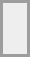<table align="center" border="0" cellpadding="4" cellspacing="4" style="border: 2px solid #9d9d9d;background-color:#eeeeee" valign="midlle">
<tr>
<td><br><div></div></td>
</tr>
</table>
